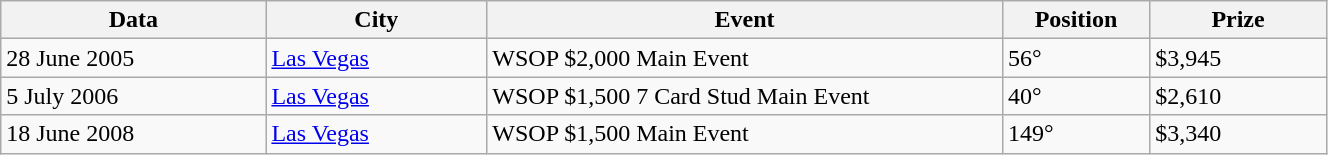<table class="wikitable" width="70%">
<tr>
<th width="18%">Data</th>
<th width="15%">City</th>
<th width="35%">Event</th>
<th width="10%">Position</th>
<th width="12%">Prize</th>
</tr>
<tr>
<td>28 June 2005</td>
<td> <a href='#'>Las Vegas</a></td>
<td>WSOP $2,000 Main Event</td>
<td>56°</td>
<td>$3,945</td>
</tr>
<tr>
<td>5 July 2006</td>
<td> <a href='#'>Las Vegas</a></td>
<td>WSOP $1,500 7 Card Stud Main Event</td>
<td>40°</td>
<td>$2,610</td>
</tr>
<tr>
<td>18 June 2008</td>
<td> <a href='#'>Las Vegas</a></td>
<td>WSOP $1,500 Main Event</td>
<td>149°</td>
<td>$3,340</td>
</tr>
</table>
